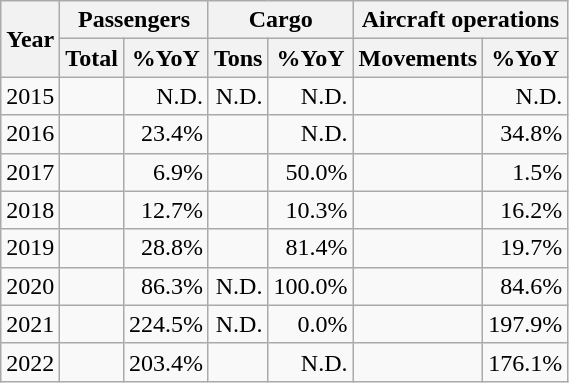<table class="wikitable">
<tr>
<th scope=col rowspan="2">Year</th>
<th scope=col colspan="2">Passengers</th>
<th scope=col colspan="2">Cargo</th>
<th scope=col colspan="2">Aircraft operations</th>
</tr>
<tr>
<th scope=col>Total</th>
<th>%YoY</th>
<th>Tons</th>
<th>%YoY</th>
<th>Movements</th>
<th>%YoY</th>
</tr>
<tr style="text-align:right;">
<td>2015</td>
<td></td>
<td>N.D.</td>
<td>N.D.</td>
<td>N.D.</td>
<td></td>
<td>N.D.</td>
</tr>
<tr style="text-align:right;">
<td>2016</td>
<td></td>
<td> 23.4%</td>
<td></td>
<td>N.D.</td>
<td></td>
<td> 34.8%</td>
</tr>
<tr style="text-align:right;">
<td>2017</td>
<td></td>
<td> 6.9%</td>
<td></td>
<td> 50.0%</td>
<td></td>
<td> 1.5%</td>
</tr>
<tr style="text-align:right;">
<td>2018</td>
<td></td>
<td> 12.7%</td>
<td></td>
<td> 10.3%</td>
<td></td>
<td> 16.2%</td>
</tr>
<tr style="text-align:right;">
<td>2019</td>
<td></td>
<td> 28.8%</td>
<td></td>
<td> 81.4%</td>
<td></td>
<td> 19.7%</td>
</tr>
<tr style="text-align:right;">
<td>2020</td>
<td></td>
<td> 86.3%</td>
<td>N.D.</td>
<td> 100.0%</td>
<td></td>
<td> 84.6%</td>
</tr>
<tr style="text-align:right;">
<td>2021</td>
<td></td>
<td> 224.5%</td>
<td>N.D.</td>
<td> 0.0%</td>
<td></td>
<td> 197.9%</td>
</tr>
<tr style="text-align:right;">
<td>2022</td>
<td></td>
<td> 203.4%</td>
<td></td>
<td>N.D.</td>
<td></td>
<td> 176.1%</td>
</tr>
</table>
